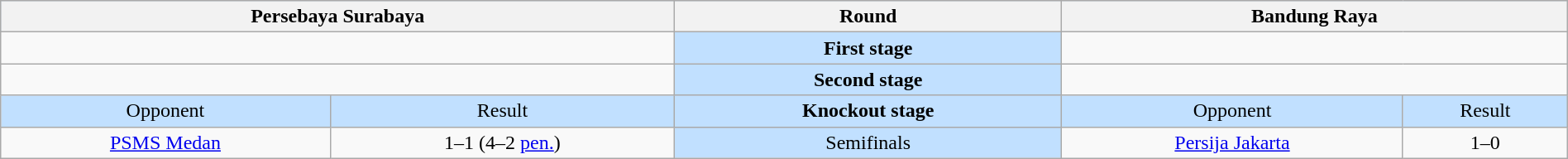<table class="wikitable" width="100%" style="text-align:center">
<tr valign=top bgcolor=#c1e0ff>
<th colspan="2" style="width:1*">Persebaya Surabaya</th>
<th><strong>Round</strong></th>
<th colspan="2" style="width:1*">Bandung Raya</th>
</tr>
<tr>
<td colspan="2" align="center"><br>
</td>
<td bgcolor=#c1e0ff><strong>First stage</strong></td>
<td colspan="2" align="center"><br></td>
</tr>
<tr>
<td colspan="2" align="center"><br>
</td>
<td bgcolor=#c1e0ff><strong>Second stage</strong></td>
<td colspan="2" align="center"><br>
</td>
</tr>
<tr valign=top bgcolor=#c1e0ff>
<td>Opponent</td>
<td>Result</td>
<td bgcolor="#c1e0ff"><strong>Knockout stage</strong></td>
<td>Opponent</td>
<td>Result</td>
</tr>
<tr>
<td><a href='#'>PSMS Medan</a></td>
<td>1–1 (4–2 <a href='#'>pen.</a>)</td>
<td bgcolor=#c1e0ff>Semifinals</td>
<td><a href='#'>Persija Jakarta</a></td>
<td>1–0</td>
</tr>
</table>
